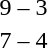<table style="text-align:center">
<tr>
<th width=200></th>
<th width=100></th>
<th width=200></th>
</tr>
<tr>
<td align=right><strong></strong></td>
<td>9 – 3</td>
<td align=left></td>
</tr>
<tr>
<td align=right><strong></strong></td>
<td>7 – 4</td>
<td align=left></td>
</tr>
</table>
